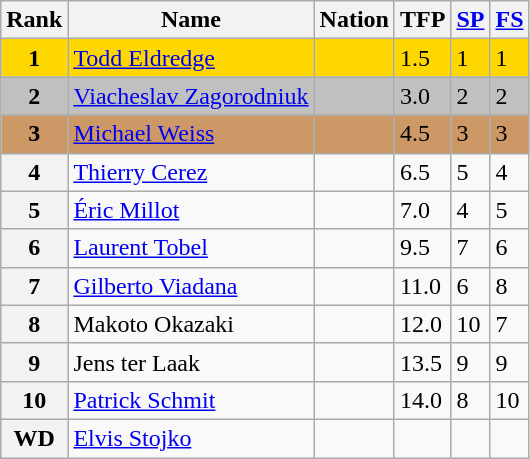<table class="wikitable">
<tr>
<th>Rank</th>
<th>Name</th>
<th>Nation</th>
<th>TFP</th>
<th><a href='#'>SP</a></th>
<th><a href='#'>FS</a></th>
</tr>
<tr bgcolor="gold">
<td align="center"><strong>1</strong></td>
<td><a href='#'>Todd Eldredge</a></td>
<td></td>
<td>1.5</td>
<td>1</td>
<td>1</td>
</tr>
<tr bgcolor="silver">
<td align="center"><strong>2</strong></td>
<td><a href='#'>Viacheslav Zagorodniuk</a></td>
<td></td>
<td>3.0</td>
<td>2</td>
<td>2</td>
</tr>
<tr bgcolor="cc9966">
<td align="center"><strong>3</strong></td>
<td><a href='#'>Michael Weiss</a></td>
<td></td>
<td>4.5</td>
<td>3</td>
<td>3</td>
</tr>
<tr>
<th>4</th>
<td><a href='#'>Thierry Cerez</a></td>
<td></td>
<td>6.5</td>
<td>5</td>
<td>4</td>
</tr>
<tr>
<th>5</th>
<td><a href='#'>Éric Millot</a></td>
<td></td>
<td>7.0</td>
<td>4</td>
<td>5</td>
</tr>
<tr>
<th>6</th>
<td><a href='#'>Laurent Tobel</a></td>
<td></td>
<td>9.5</td>
<td>7</td>
<td>6</td>
</tr>
<tr>
<th>7</th>
<td><a href='#'>Gilberto Viadana</a></td>
<td></td>
<td>11.0</td>
<td>6</td>
<td>8</td>
</tr>
<tr>
<th>8</th>
<td>Makoto Okazaki</td>
<td></td>
<td>12.0</td>
<td>10</td>
<td>7</td>
</tr>
<tr>
<th>9</th>
<td>Jens ter Laak</td>
<td></td>
<td>13.5</td>
<td>9</td>
<td>9</td>
</tr>
<tr>
<th>10</th>
<td><a href='#'>Patrick Schmit</a></td>
<td></td>
<td>14.0</td>
<td>8</td>
<td>10</td>
</tr>
<tr>
<th>WD</th>
<td><a href='#'>Elvis Stojko</a></td>
<td></td>
<td></td>
<td></td>
<td></td>
</tr>
</table>
